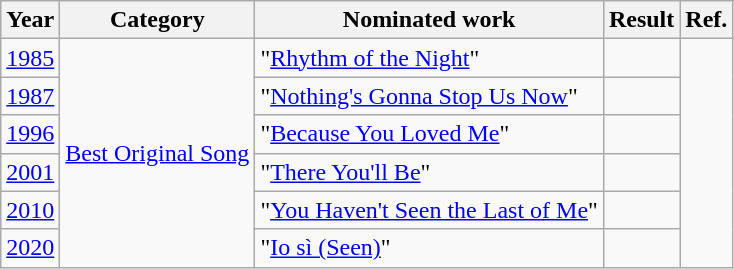<table class="wikitable">
<tr>
<th>Year</th>
<th>Category</th>
<th>Nominated work</th>
<th>Result</th>
<th>Ref.</th>
</tr>
<tr>
<td><a href='#'>1985</a></td>
<td rowspan="6"><a href='#'>Best Original Song</a></td>
<td>"<a href='#'>Rhythm of the Night</a>" </td>
<td></td>
<td align="center" rowspan="6"></td>
</tr>
<tr>
<td><a href='#'>1987</a></td>
<td>"<a href='#'>Nothing's Gonna Stop Us Now</a>" </td>
<td></td>
</tr>
<tr>
<td><a href='#'>1996</a></td>
<td>"<a href='#'>Because You Loved Me</a>" </td>
<td></td>
</tr>
<tr>
<td><a href='#'>2001</a></td>
<td>"<a href='#'>There You'll Be</a>" </td>
<td></td>
</tr>
<tr>
<td><a href='#'>2010</a></td>
<td>"<a href='#'>You Haven't Seen the Last of Me</a>" </td>
<td></td>
</tr>
<tr>
<td><a href='#'>2020</a></td>
<td>"<a href='#'>Io sì (Seen)</a>" </td>
<td></td>
</tr>
</table>
